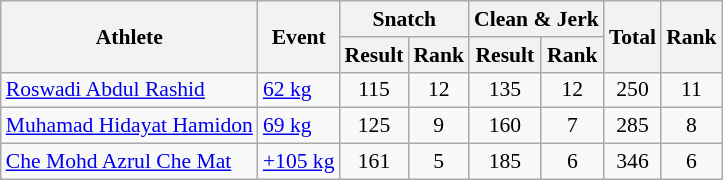<table class="wikitable" style="font-size:90%">
<tr>
<th rowspan="2">Athlete</th>
<th rowspan="2">Event</th>
<th colspan="2">Snatch</th>
<th colspan="2">Clean & Jerk</th>
<th rowspan="2">Total</th>
<th rowspan="2">Rank</th>
</tr>
<tr>
<th>Result</th>
<th>Rank</th>
<th>Result</th>
<th>Rank</th>
</tr>
<tr align=center>
<td align=left><a href='#'>Roswadi Abdul Rashid</a></td>
<td align=left><a href='#'>62 kg</a></td>
<td>115</td>
<td>12</td>
<td>135</td>
<td>12</td>
<td>250</td>
<td>11</td>
</tr>
<tr align=center>
<td align=left><a href='#'>Muhamad Hidayat Hamidon</a></td>
<td align=left><a href='#'>69 kg</a></td>
<td>125</td>
<td>9</td>
<td>160</td>
<td>7</td>
<td>285</td>
<td>8</td>
</tr>
<tr align=center>
<td align=left><a href='#'>Che Mohd Azrul Che Mat</a></td>
<td align=left><a href='#'>+105 kg</a></td>
<td>161</td>
<td>5</td>
<td>185</td>
<td>6</td>
<td>346</td>
<td>6</td>
</tr>
</table>
